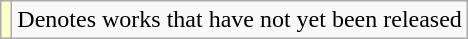<table class="wikitable sortable">
<tr>
<td style="background:#ffc"></td>
<td>Denotes works that have not yet been released</td>
</tr>
</table>
